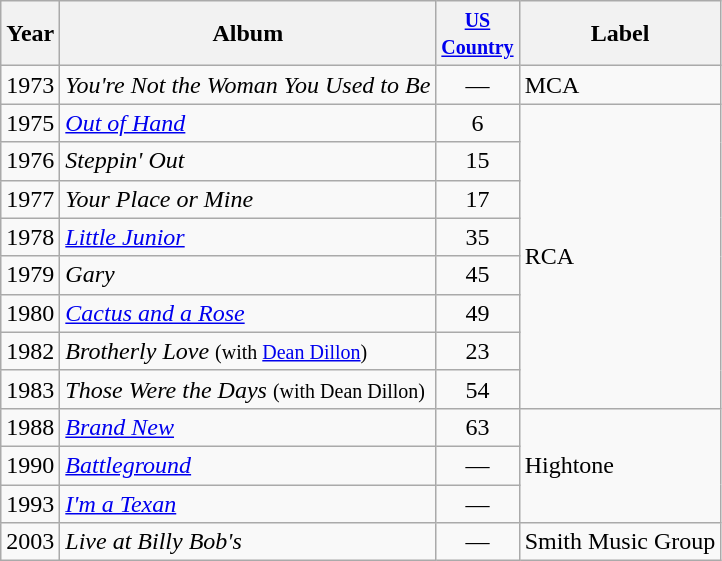<table class="wikitable">
<tr>
<th>Year</th>
<th>Album</th>
<th width="45"><small><a href='#'>US Country</a></small></th>
<th>Label</th>
</tr>
<tr>
<td>1973</td>
<td><em>You're Not the Woman You Used to Be</em></td>
<td align="center">—</td>
<td>MCA</td>
</tr>
<tr>
<td>1975</td>
<td><em><a href='#'>Out of Hand</a></em></td>
<td align="center">6</td>
<td rowspan="8">RCA</td>
</tr>
<tr>
<td>1976</td>
<td><em>Steppin' Out</em></td>
<td align="center">15</td>
</tr>
<tr>
<td>1977</td>
<td><em>Your Place or Mine</em></td>
<td align="center">17</td>
</tr>
<tr>
<td>1978</td>
<td><em><a href='#'>Little Junior</a></em></td>
<td align="center">35</td>
</tr>
<tr>
<td>1979</td>
<td><em>Gary</em></td>
<td align="center">45</td>
</tr>
<tr>
<td>1980</td>
<td><em><a href='#'>Cactus and a Rose</a></em></td>
<td align="center">49</td>
</tr>
<tr>
<td>1982</td>
<td><em>Brotherly Love</em> <small>(with <a href='#'>Dean Dillon</a>)</small></td>
<td align="center">23</td>
</tr>
<tr>
<td>1983</td>
<td><em>Those Were the Days</em> <small>(with Dean Dillon)</small></td>
<td align="center">54</td>
</tr>
<tr>
<td>1988</td>
<td><em><a href='#'>Brand New</a></em></td>
<td align="center">63</td>
<td rowspan="3">Hightone</td>
</tr>
<tr>
<td>1990</td>
<td><em><a href='#'>Battleground</a></em></td>
<td align="center">—</td>
</tr>
<tr>
<td>1993</td>
<td><em><a href='#'>I'm a Texan</a></em></td>
<td align="center">—</td>
</tr>
<tr>
<td>2003</td>
<td><em>Live at Billy Bob's</em></td>
<td align="center">—</td>
<td>Smith Music Group</td>
</tr>
</table>
